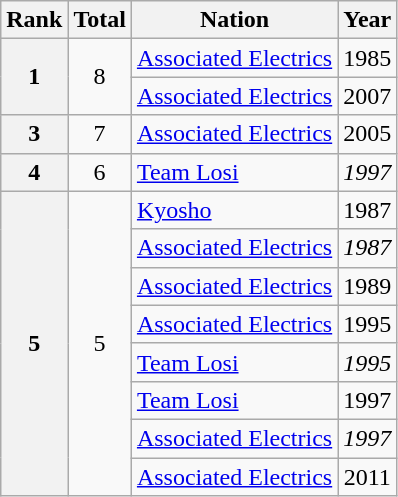<table class="wikitable">
<tr>
<th>Rank</th>
<th>Total</th>
<th>Nation</th>
<th>Year</th>
</tr>
<tr>
<th rowspan="2">1</th>
<td rowspan="2" style="text-align:center;">8</td>
<td> <a href='#'>Associated Electrics</a></td>
<td style="text-align:center;">1985</td>
</tr>
<tr>
<td> <a href='#'>Associated Electrics</a></td>
<td style="text-align:center;">2007</td>
</tr>
<tr>
<th>3</th>
<td style="text-align:center;">7</td>
<td> <a href='#'>Associated Electrics</a></td>
<td style="text-align:center;">2005</td>
</tr>
<tr>
<th>4</th>
<td style="text-align:center;">6</td>
<td> <a href='#'>Team Losi</a></td>
<td style="text-align:center;"><em>1997</em></td>
</tr>
<tr>
<th rowspan="8">5</th>
<td rowspan="8" style="text-align:center;">5</td>
<td> <a href='#'>Kyosho</a></td>
<td style="text-align:center;">1987</td>
</tr>
<tr>
<td> <a href='#'>Associated Electrics</a></td>
<td style="text-align:center;"><em>1987</em></td>
</tr>
<tr>
<td> <a href='#'>Associated Electrics</a></td>
<td style="text-align:center;">1989</td>
</tr>
<tr>
<td> <a href='#'>Associated Electrics</a></td>
<td style="text-align:center;">1995</td>
</tr>
<tr>
<td> <a href='#'>Team Losi</a></td>
<td style="text-align:center;"><em>1995</em></td>
</tr>
<tr>
<td> <a href='#'>Team Losi</a></td>
<td style="text-align:center;">1997</td>
</tr>
<tr>
<td> <a href='#'>Associated Electrics</a></td>
<td style="text-align:center;"><em>1997</em></td>
</tr>
<tr>
<td> <a href='#'>Associated Electrics</a></td>
<td style="text-align:center;">2011</td>
</tr>
</table>
